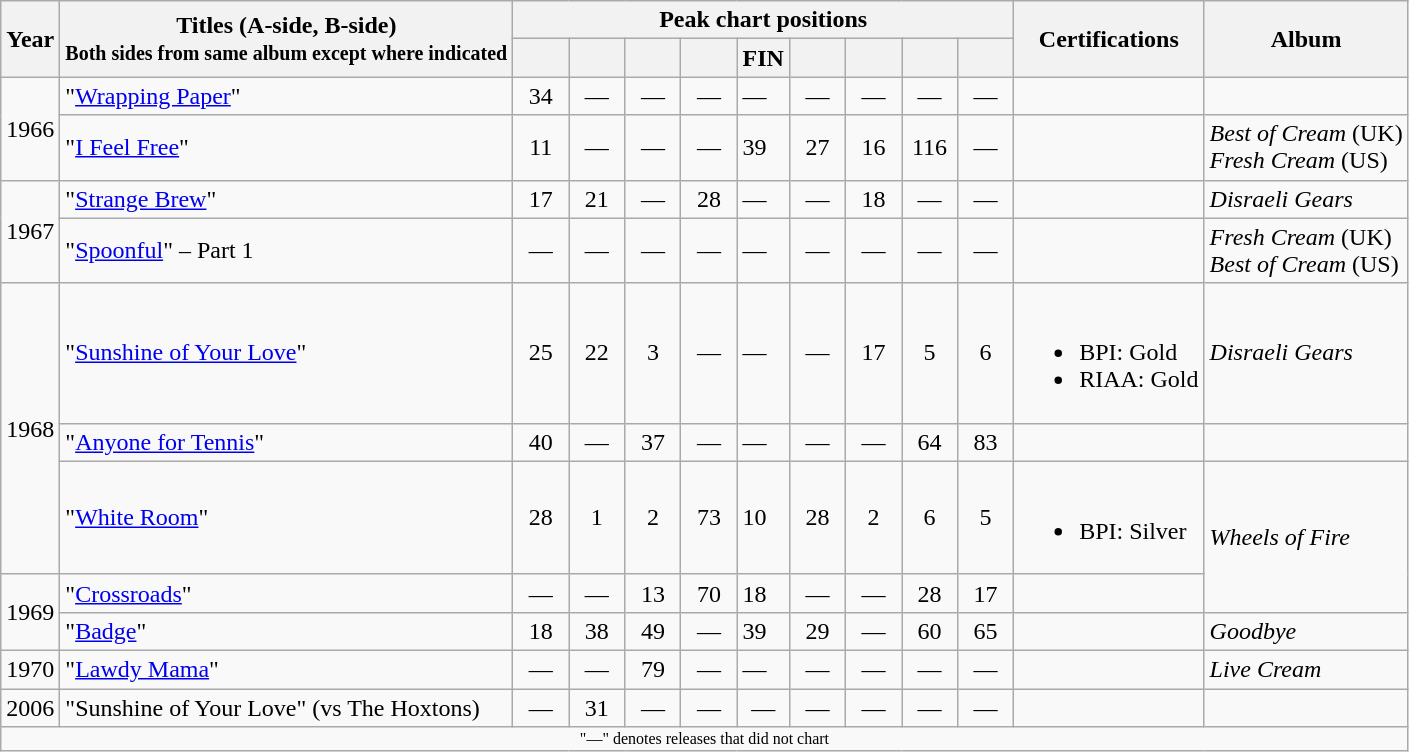<table class="wikitable plainrowheaders">
<tr>
<th rowspan="2">Year</th>
<th rowspan="2">Titles (A-side, B-side)<br><small>Both sides from same album except where indicated</small></th>
<th colspan="9">Peak chart positions</th>
<th rowspan="2">Certifications</th>
<th rowspan="2">Album</th>
</tr>
<tr>
<th style="width:30px;"></th>
<th style="width:30px;"></th>
<th style="width:30px;"></th>
<th style="width:30px;"></th>
<th>FIN<br></th>
<th style="width:30px;"></th>
<th style="width:30px;"><br></th>
<th style="width:30px;"></th>
<th style="width:30px;"></th>
</tr>
<tr>
<td rowspan="2">1966</td>
<td>"<a href='#'>Wrapping Paper</a>"<br></td>
<td align=center>34</td>
<td align=center>—</td>
<td align=center>—</td>
<td align=center>—</td>
<td>—</td>
<td align=center>—</td>
<td align=center>—</td>
<td align=center>—</td>
<td align=center>—</td>
<td></td>
<td></td>
</tr>
<tr>
<td>"<a href='#'>I Feel Free</a>"<br></td>
<td align=center>11</td>
<td align=center>—</td>
<td align=center>—</td>
<td align=center>—</td>
<td>39</td>
<td align=center>27</td>
<td align=center>16</td>
<td align=center>116<br></td>
<td align=center>—</td>
<td></td>
<td><em>Best of Cream</em> (UK)<br><em>Fresh Cream</em> (US)</td>
</tr>
<tr>
<td rowspan="2">1967</td>
<td>"<a href='#'>Strange Brew</a>"<br></td>
<td align=center>17</td>
<td align=center>21</td>
<td align=center>—</td>
<td align=center>28</td>
<td>—</td>
<td align=center>—</td>
<td align=center>18</td>
<td align=center>—</td>
<td align=center>—</td>
<td></td>
<td><em>Disraeli Gears</em></td>
</tr>
<tr>
<td>"<a href='#'>Spoonful</a>" – Part 1<br></td>
<td align=center>—</td>
<td align=center>—</td>
<td align=center>—</td>
<td align=center>—</td>
<td>—</td>
<td align=center>—</td>
<td align=center>—</td>
<td align=center>—</td>
<td align=center>—</td>
<td></td>
<td><em>Fresh Cream</em> (UK)<br><em>Best of Cream</em> (US)</td>
</tr>
<tr>
<td rowspan="3">1968</td>
<td>"<a href='#'>Sunshine of Your Love</a>"<br></td>
<td align=center>25</td>
<td align=center>22</td>
<td align=center>3</td>
<td align=center>—</td>
<td>—</td>
<td align=center>—</td>
<td align=center>17</td>
<td align=center>5</td>
<td align=center>6</td>
<td><br><ul><li>BPI: Gold</li><li>RIAA: Gold</li></ul></td>
<td><em>Disraeli Gears</em></td>
</tr>
<tr>
<td>"<a href='#'>Anyone for Tennis</a>"<br></td>
<td align=center>40</td>
<td align=center>—</td>
<td align=center>37</td>
<td align=center>—</td>
<td>—</td>
<td align=center>—</td>
<td align=center>—</td>
<td align=center>64</td>
<td align=center>83</td>
<td></td>
<td></td>
</tr>
<tr>
<td>"<a href='#'>White Room</a>"<br></td>
<td align=center>28</td>
<td align=center>1</td>
<td align=center>2</td>
<td align=center>73</td>
<td>10</td>
<td align=center>28</td>
<td align=center>2</td>
<td align=center>6</td>
<td align=center>5</td>
<td><br><ul><li>BPI: Silver</li></ul></td>
<td rowspan="2"><em>Wheels of Fire</em></td>
</tr>
<tr>
<td rowspan="2">1969</td>
<td>"<a href='#'>Crossroads</a>"<br></td>
<td align=center>—</td>
<td align=center>—</td>
<td align=center>13</td>
<td align=center>70</td>
<td>18</td>
<td align=center>—</td>
<td align=center>—</td>
<td align=center>28</td>
<td align=center>17</td>
<td></td>
</tr>
<tr>
<td>"<a href='#'>Badge</a>"<br></td>
<td align=center>18</td>
<td align=center>38</td>
<td align=center>49</td>
<td align=center>—</td>
<td>39</td>
<td align=center>29</td>
<td align=center>—</td>
<td align=center>60</td>
<td align=center>65</td>
<td></td>
<td><em>Goodbye</em></td>
</tr>
<tr>
<td>1970</td>
<td>"<a href='#'>Lawdy Mama</a>"<br></td>
<td align=center>—</td>
<td align=center>—</td>
<td align=center>79</td>
<td align=center>—</td>
<td>—</td>
<td align=center>—</td>
<td align=center>—</td>
<td align=center>—</td>
<td align=center>—</td>
<td></td>
<td><em>Live Cream</em></td>
</tr>
<tr>
<td>2006</td>
<td>"Sunshine of Your Love" (vs The Hoxtons)</td>
<td align=center>—</td>
<td align=center>31</td>
<td align=center>—</td>
<td align=center>—</td>
<td align=center>—</td>
<td align=center>—</td>
<td align=center>—</td>
<td align=center>—</td>
<td align=center>—</td>
<td></td>
<td></td>
</tr>
<tr>
<td colspan="13" style="text-align:center; font-size:8pt;">"—" denotes releases that did not chart</td>
</tr>
</table>
